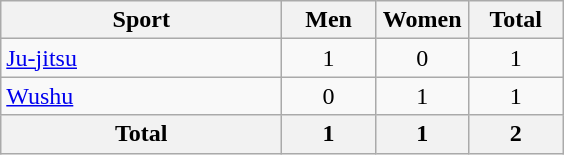<table class="wikitable sortable" style="text-align:center;">
<tr>
<th width=180>Sport</th>
<th width=55>Men</th>
<th width=55>Women</th>
<th width=55>Total</th>
</tr>
<tr>
<td align=left><a href='#'>Ju-jitsu</a></td>
<td>1</td>
<td>0</td>
<td>1</td>
</tr>
<tr>
<td align=left><a href='#'>Wushu</a></td>
<td>0</td>
<td>1</td>
<td>1</td>
</tr>
<tr>
<th>Total</th>
<th>1</th>
<th>1</th>
<th>2</th>
</tr>
</table>
